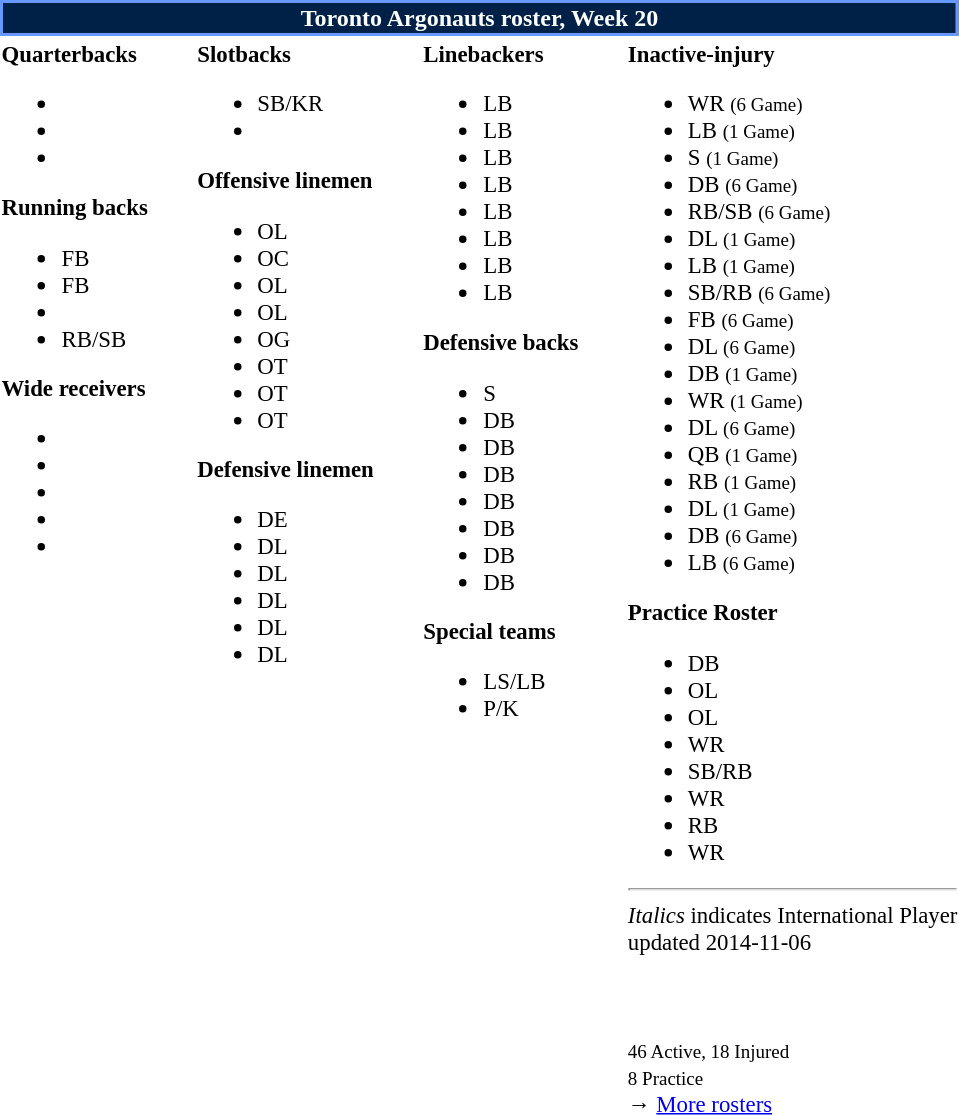<table class="toccolours" style="text-align: left;">
<tr>
<th colspan="7" style="background-color: #002147; border:2px solid #6699FF;color:white;text-align:center;">Toronto Argonauts roster, Week 20</th>
</tr>
<tr>
<td style="font-size: 95%;vertical-align:top;"><strong>Quarterbacks</strong><br><ul><li></li><li></li><li></li></ul><strong>Running backs</strong><ul><li> FB</li><li> FB</li><li></li><li> RB/SB</li></ul><strong>Wide receivers</strong><ul><li></li><li></li><li></li><li></li><li></li></ul></td>
<td style="width: 25px;"></td>
<td style="font-size: 95%;vertical-align:top;"><strong>Slotbacks</strong><br><ul><li> SB/KR</li><li></li></ul><strong>Offensive linemen</strong><ul><li> OL</li><li> OC</li><li> OL</li><li> OL</li><li> OG</li><li> OT</li><li> OT</li><li> OT</li></ul><strong>Defensive linemen</strong><ul><li> DE</li><li> DL</li><li> DL</li><li> DL</li><li> DL</li><li> DL</li></ul></td>
<td style="width: 25px;"></td>
<td style="font-size: 95%;vertical-align:top;"><strong>Linebackers</strong><br><ul><li> LB</li><li> LB</li><li> LB</li><li> LB</li><li> LB</li><li> LB</li><li> LB</li><li> LB</li></ul><strong>Defensive backs</strong><ul><li> S</li><li> DB</li><li> DB</li><li> DB</li><li> DB</li><li> DB</li><li> DB</li><li> DB</li></ul><strong>Special teams</strong><ul><li> LS/LB</li><li> P/K</li></ul></td>
<td style="width: 25px;"></td>
<td style="font-size: 95%;vertical-align:top;"><strong>Inactive-injury</strong><br><ul><li> WR  <small>(6 Game)</small></li><li> LB  <small>(1 Game)</small></li><li> S  <small>(1 Game)</small></li><li> DB  <small>(6 Game)</small></li><li> RB/SB  <small>(6 Game)</small></li><li> DL  <small>(1 Game)</small></li><li> LB  <small>(1 Game)</small></li><li> SB/RB  <small>(6 Game)</small></li><li> FB  <small>(6 Game)</small></li><li> DL  <small>(6 Game)</small></li><li> DB  <small>(1 Game)</small></li><li> WR  <small>(1 Game)</small></li><li> DL  <small>(6 Game)</small></li><li> QB  <small>(1 Game)</small></li><li> RB <small>(1 Game)</small></li><li> DL  <small>(1 Game)</small></li><li> DB  <small>(6 Game)</small></li><li> LB  <small>(6 Game)</small></li></ul><strong>Practice Roster</strong><ul><li> DB</li><li> OL</li><li> OL</li><li> WR</li><li> SB/RB</li><li> WR</li><li> RB</li><li> WR</li></ul><hr>
<em>Italics</em> indicates International Player<br>
<span></span> updated 2014-11-06<br>
<span></span><br>
<span></span><br>
<span></span><br>
<small>46 Active, 18 Injured<br>8 Practice</small><br>→ <a href='#'>More rosters</a></td>
</tr>
<tr>
</tr>
</table>
